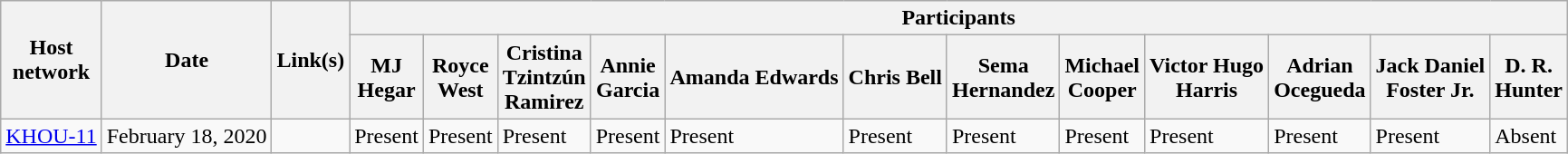<table class="wikitable">
<tr>
<th rowspan="2">Host<br>network</th>
<th rowspan="2">Date</th>
<th rowspan="2">Link(s)</th>
<th colspan="12">Participants</th>
</tr>
<tr>
<th>MJ<br>Hegar</th>
<th>Royce<br>West</th>
<th>Cristina<br>Tzintzún<br>Ramirez</th>
<th>Annie<br>Garcia</th>
<th>Amanda Edwards</th>
<th>Chris Bell</th>
<th>Sema<br>Hernandez</th>
<th>Michael<br>Cooper</th>
<th>Victor Hugo<br>Harris</th>
<th>Adrian<br>Ocegueda</th>
<th>Jack Daniel<br>Foster Jr.</th>
<th>D. R.<br>Hunter</th>
</tr>
<tr>
<td align="center"><a href='#'>KHOU-11</a></td>
<td align="center">February 18, 2020</td>
<td align="center"></td>
<td align="center">Present</td>
<td align="center">Present</td>
<td>Present</td>
<td>Present</td>
<td>Present</td>
<td>Present</td>
<td>Present</td>
<td>Present</td>
<td>Present</td>
<td>Present</td>
<td>Present</td>
<td>Absent</td>
</tr>
</table>
